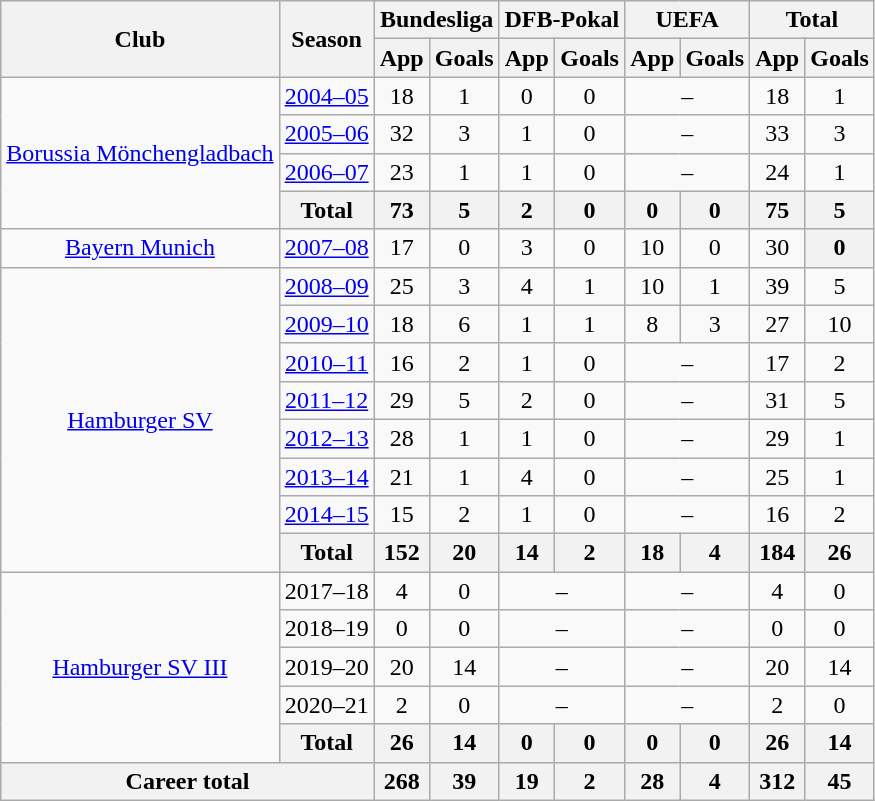<table class="wikitable" style="text-align:center">
<tr>
<th rowspan="2">Club</th>
<th rowspan="2">Season</th>
<th colspan="2">Bundesliga</th>
<th colspan="2">DFB-Pokal</th>
<th colspan="2">UEFA</th>
<th colspan="2">Total</th>
</tr>
<tr>
<th>App</th>
<th>Goals</th>
<th>App</th>
<th>Goals</th>
<th>App</th>
<th>Goals</th>
<th>App</th>
<th>Goals</th>
</tr>
<tr>
<td rowspan="4"><a href='#'>Borussia Mönchengladbach</a></td>
<td><a href='#'>2004–05</a></td>
<td>18</td>
<td>1</td>
<td>0</td>
<td>0</td>
<td colspan="2">–</td>
<td>18</td>
<td>1</td>
</tr>
<tr>
<td><a href='#'>2005–06</a></td>
<td>32</td>
<td>3</td>
<td>1</td>
<td>0</td>
<td colspan="2">–</td>
<td>33</td>
<td>3</td>
</tr>
<tr>
<td><a href='#'>2006–07</a></td>
<td>23</td>
<td>1</td>
<td>1</td>
<td>0</td>
<td colspan="2">–</td>
<td>24</td>
<td>1</td>
</tr>
<tr>
<th>Total</th>
<th>73</th>
<th>5</th>
<th>2</th>
<th>0</th>
<th>0</th>
<th>0</th>
<th>75</th>
<th>5</th>
</tr>
<tr>
<td><a href='#'>Bayern Munich</a></td>
<td><a href='#'>2007–08</a></td>
<td>17</td>
<td>0</td>
<td>3</td>
<td>0</td>
<td>10</td>
<td>0</td>
<td>30</td>
<th>0</th>
</tr>
<tr>
<td rowspan="8"><a href='#'>Hamburger SV</a></td>
<td><a href='#'>2008–09</a></td>
<td>25</td>
<td>3</td>
<td>4</td>
<td>1</td>
<td>10</td>
<td>1</td>
<td>39</td>
<td>5</td>
</tr>
<tr>
<td><a href='#'>2009–10</a></td>
<td>18</td>
<td>6</td>
<td>1</td>
<td>1</td>
<td>8</td>
<td>3</td>
<td>27</td>
<td>10</td>
</tr>
<tr>
<td><a href='#'>2010–11</a></td>
<td>16</td>
<td>2</td>
<td>1</td>
<td>0</td>
<td colspan="2">–</td>
<td>17</td>
<td>2</td>
</tr>
<tr>
<td><a href='#'>2011–12</a></td>
<td>29</td>
<td>5</td>
<td>2</td>
<td>0</td>
<td colspan="2">–</td>
<td>31</td>
<td>5</td>
</tr>
<tr>
<td><a href='#'>2012–13</a></td>
<td>28</td>
<td>1</td>
<td>1</td>
<td>0</td>
<td colspan="2">–</td>
<td>29</td>
<td>1</td>
</tr>
<tr>
<td><a href='#'>2013–14</a></td>
<td>21</td>
<td>1</td>
<td>4</td>
<td>0</td>
<td colspan="2">–</td>
<td>25</td>
<td>1</td>
</tr>
<tr>
<td><a href='#'>2014–15</a></td>
<td>15</td>
<td>2</td>
<td>1</td>
<td>0</td>
<td colspan="2">–</td>
<td>16</td>
<td>2</td>
</tr>
<tr>
<th>Total</th>
<th>152</th>
<th>20</th>
<th>14</th>
<th>2</th>
<th>18</th>
<th>4</th>
<th>184</th>
<th>26</th>
</tr>
<tr>
<td rowspan="5"><a href='#'>Hamburger SV III</a></td>
<td>2017–18</td>
<td>4</td>
<td>0</td>
<td colspan="2">–</td>
<td colspan="2">–</td>
<td>4</td>
<td>0</td>
</tr>
<tr>
<td>2018–19</td>
<td>0</td>
<td>0</td>
<td colspan="2">–</td>
<td colspan="2">–</td>
<td>0</td>
<td>0</td>
</tr>
<tr>
<td>2019–20</td>
<td>20</td>
<td>14</td>
<td colspan="2">–</td>
<td colspan="2">–</td>
<td>20</td>
<td>14</td>
</tr>
<tr>
<td>2020–21</td>
<td>2</td>
<td>0</td>
<td colspan="2">–</td>
<td colspan="2">–</td>
<td>2</td>
<td>0</td>
</tr>
<tr>
<th>Total</th>
<th>26</th>
<th>14</th>
<th>0</th>
<th>0</th>
<th>0</th>
<th>0</th>
<th>26</th>
<th>14</th>
</tr>
<tr>
<th colspan="2">Career total</th>
<th>268</th>
<th>39</th>
<th>19</th>
<th>2</th>
<th>28</th>
<th>4</th>
<th>312</th>
<th>45</th>
</tr>
</table>
